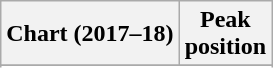<table class="wikitable sortable plainrowheaders" style="text-align:center">
<tr>
<th scope="col">Chart (2017–18)</th>
<th scope="col">Peak<br>position</th>
</tr>
<tr>
</tr>
<tr>
</tr>
<tr>
</tr>
<tr>
</tr>
<tr>
</tr>
<tr>
</tr>
<tr>
</tr>
</table>
